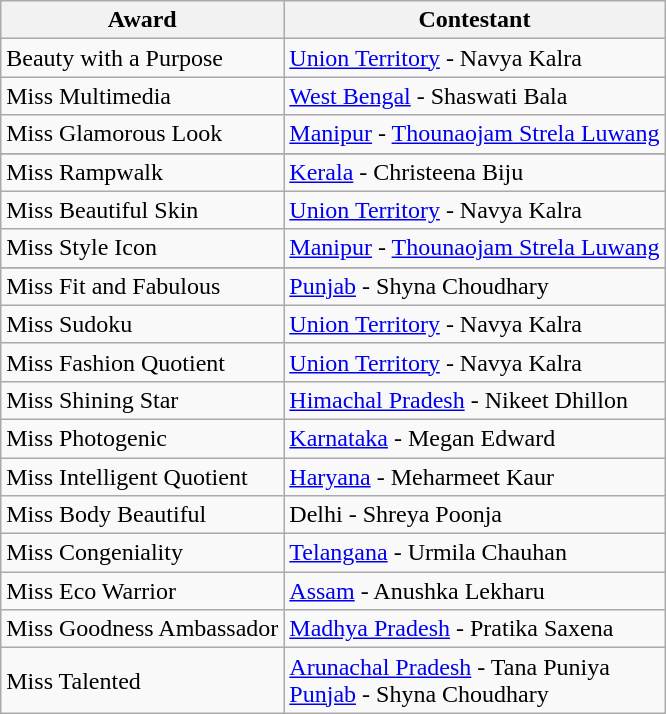<table class="wikitable">
<tr>
<th>Award</th>
<th>Contestant</th>
</tr>
<tr>
<td>Beauty with a Purpose</td>
<td><a href='#'>Union Territory</a> - Navya Kalra</td>
</tr>
<tr>
<td>Miss Multimedia</td>
<td><a href='#'>West Bengal</a> - Shaswati Bala</td>
</tr>
<tr>
<td>Miss Glamorous Look</td>
<td><a href='#'>Manipur</a> - <a href='#'>Thounaojam Strela Luwang</a></td>
</tr>
<tr>
</tr>
<tr>
<td>Miss Rampwalk</td>
<td><a href='#'>Kerala</a> - Christeena Biju</td>
</tr>
<tr>
<td>Miss Beautiful Skin</td>
<td><a href='#'>Union Territory</a> - Navya Kalra</td>
</tr>
<tr>
<td>Miss Style Icon</td>
<td><a href='#'>Manipur</a> - <a href='#'>Thounaojam Strela Luwang</a></td>
</tr>
<tr>
</tr>
<tr>
<td>Miss Fit and Fabulous</td>
<td><a href='#'>Punjab</a> - Shyna Choudhary</td>
</tr>
<tr>
<td>Miss Sudoku</td>
<td><a href='#'>Union Territory</a> - Navya Kalra</td>
</tr>
<tr>
<td>Miss Fashion Quotient</td>
<td><a href='#'>Union Territory</a> - Navya Kalra</td>
</tr>
<tr>
<td>Miss Shining Star</td>
<td><a href='#'>Himachal Pradesh</a> - Nikeet Dhillon</td>
</tr>
<tr>
<td>Miss Photogenic</td>
<td><a href='#'>Karnataka</a> - Megan Edward</td>
</tr>
<tr>
<td>Miss Intelligent Quotient</td>
<td><a href='#'>Haryana</a> - Meharmeet Kaur</td>
</tr>
<tr>
<td>Miss Body Beautiful</td>
<td>Delhi - Shreya Poonja</td>
</tr>
<tr>
<td>Miss Congeniality</td>
<td><a href='#'>Telangana</a> - Urmila Chauhan</td>
</tr>
<tr>
<td>Miss Eco Warrior</td>
<td><a href='#'>Assam</a> - Anushka Lekharu</td>
</tr>
<tr>
<td>Miss Goodness Ambassador</td>
<td><a href='#'>Madhya Pradesh</a> - Pratika Saxena</td>
</tr>
<tr>
<td>Miss Talented</td>
<td><a href='#'>Arunachal Pradesh</a> - Tana Puniya<br><a href='#'>Punjab</a> - Shyna Choudhary</td>
</tr>
</table>
